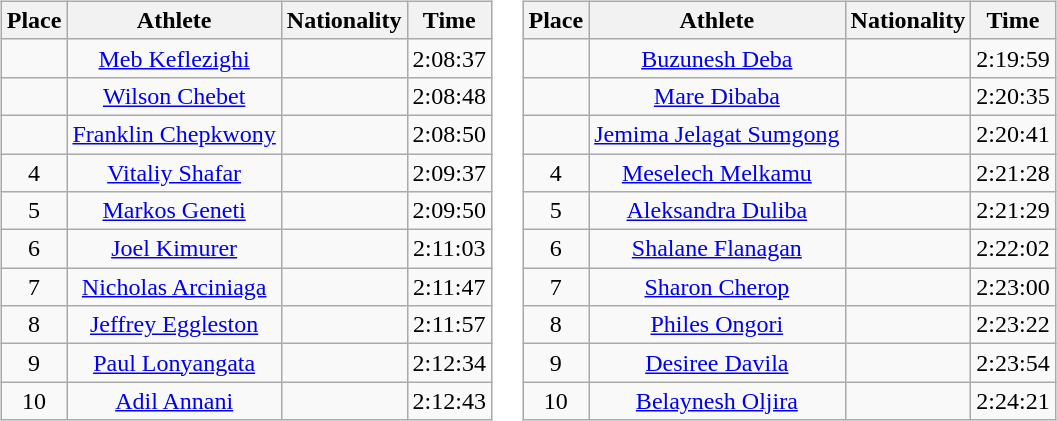<table>
<tr valign=top>
<td><br><table class="wikitable sortable">
<tr>
<th>Place</th>
<th>Athlete</th>
<th>Nationality</th>
<th>Time</th>
</tr>
<tr align=center>
<td></td>
<td><a href='#'>Meb Keflezighi</a></td>
<td align=left></td>
<td>2:08:37</td>
</tr>
<tr align=center>
<td></td>
<td><a href='#'>Wilson Chebet</a></td>
<td align=left></td>
<td>2:08:48</td>
</tr>
<tr align=center>
<td></td>
<td><a href='#'>Franklin Chepkwony</a></td>
<td align=left></td>
<td>2:08:50</td>
</tr>
<tr align=center>
<td>4</td>
<td><a href='#'>Vitaliy Shafar</a></td>
<td align=left></td>
<td>2:09:37</td>
</tr>
<tr align=center>
<td>5</td>
<td><a href='#'>Markos Geneti</a></td>
<td align=left></td>
<td>2:09:50</td>
</tr>
<tr align=center>
<td>6</td>
<td><a href='#'>Joel Kimurer</a></td>
<td align="left"></td>
<td>2:11:03</td>
</tr>
<tr align=center>
<td>7</td>
<td><a href='#'>Nicholas Arciniaga</a></td>
<td align=left></td>
<td>2:11:47</td>
</tr>
<tr align=center>
<td>8</td>
<td><a href='#'>Jeffrey Eggleston</a></td>
<td align=left></td>
<td>2:11:57</td>
</tr>
<tr align=center>
<td>9</td>
<td><a href='#'>Paul Lonyangata</a></td>
<td align=left></td>
<td>2:12:34</td>
</tr>
<tr align=center>
<td>10</td>
<td><a href='#'>Adil Annani</a></td>
<td align=left></td>
<td>2:12:43</td>
</tr>
</table>
</td>
<td><br><table class="wikitable sortable">
<tr>
<th>Place</th>
<th>Athlete</th>
<th>Nationality</th>
<th>Time</th>
</tr>
<tr align=center>
<td></td>
<td><a href='#'>Buzunesh Deba</a></td>
<td align=left></td>
<td>2:19:59</td>
</tr>
<tr align=center>
<td></td>
<td><a href='#'>Mare Dibaba</a></td>
<td align=left></td>
<td>2:20:35</td>
</tr>
<tr align=center>
<td></td>
<td><a href='#'>Jemima Jelagat Sumgong</a></td>
<td align=left></td>
<td>2:20:41</td>
</tr>
<tr align=center>
<td>4</td>
<td><a href='#'>Meselech Melkamu</a></td>
<td align=left></td>
<td>2:21:28</td>
</tr>
<tr align=center>
<td>5</td>
<td><a href='#'>Aleksandra Duliba</a></td>
<td align=left></td>
<td>2:21:29</td>
</tr>
<tr align=center>
<td>6</td>
<td><a href='#'>Shalane Flanagan</a></td>
<td align=left></td>
<td>2:22:02</td>
</tr>
<tr align=center>
<td>7</td>
<td><a href='#'>Sharon Cherop</a></td>
<td align=left></td>
<td>2:23:00</td>
</tr>
<tr align=center>
<td>8</td>
<td><a href='#'>Philes Ongori</a></td>
<td align=left></td>
<td>2:23:22</td>
</tr>
<tr align=center>
<td>9</td>
<td><a href='#'>Desiree Davila</a></td>
<td align=left></td>
<td>2:23:54</td>
</tr>
<tr align=center>
<td>10</td>
<td><a href='#'>Belaynesh Oljira</a></td>
<td align=left></td>
<td>2:24:21</td>
</tr>
</table>
</td>
</tr>
</table>
